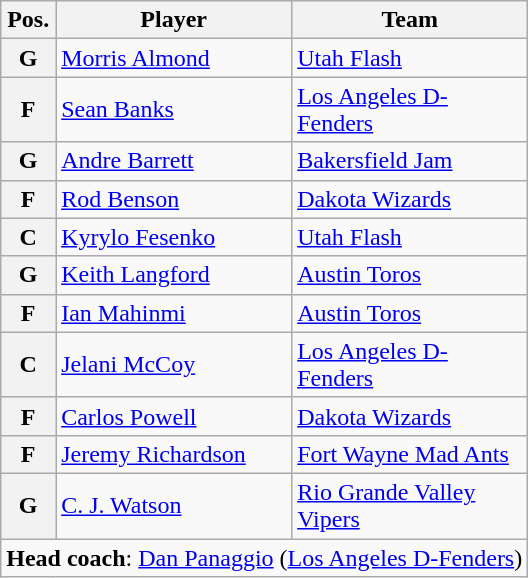<table class="wikitable">
<tr>
<th>Pos.</th>
<th width=150>Player</th>
<th width=150>Team</th>
</tr>
<tr>
<th>G</th>
<td><a href='#'>Morris Almond</a></td>
<td><a href='#'>Utah Flash</a></td>
</tr>
<tr>
<th>F</th>
<td><a href='#'>Sean Banks</a></td>
<td><a href='#'>Los Angeles D-Fenders</a></td>
</tr>
<tr>
<th>G</th>
<td><a href='#'>Andre Barrett</a></td>
<td><a href='#'>Bakersfield Jam</a></td>
</tr>
<tr>
<th>F</th>
<td><a href='#'>Rod Benson</a></td>
<td><a href='#'>Dakota Wizards</a></td>
</tr>
<tr>
<th>C</th>
<td><a href='#'>Kyrylo Fesenko</a></td>
<td><a href='#'>Utah Flash</a></td>
</tr>
<tr>
<th>G</th>
<td><a href='#'>Keith Langford</a></td>
<td><a href='#'>Austin Toros</a></td>
</tr>
<tr>
<th>F</th>
<td><a href='#'>Ian Mahinmi</a></td>
<td><a href='#'>Austin Toros</a></td>
</tr>
<tr>
<th>C</th>
<td><a href='#'>Jelani McCoy</a></td>
<td><a href='#'>Los Angeles D-Fenders</a></td>
</tr>
<tr>
<th>F</th>
<td><a href='#'>Carlos Powell</a></td>
<td><a href='#'>Dakota Wizards</a></td>
</tr>
<tr>
<th>F</th>
<td><a href='#'>Jeremy Richardson</a></td>
<td><a href='#'>Fort Wayne Mad Ants</a></td>
</tr>
<tr>
<th>G</th>
<td><a href='#'>C. J. Watson</a></td>
<td><a href='#'>Rio Grande Valley Vipers</a></td>
</tr>
<tr>
<td colspan="3"><strong>Head coach</strong>: <a href='#'>Dan Panaggio</a> (<a href='#'>Los Angeles D-Fenders</a>)</td>
</tr>
</table>
